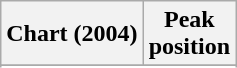<table class="wikitable sortable plainrowheaders" style="text-align:center">
<tr>
<th scope="col">Chart (2004)</th>
<th scope="col">Peak<br> position</th>
</tr>
<tr>
</tr>
<tr>
</tr>
<tr>
</tr>
</table>
